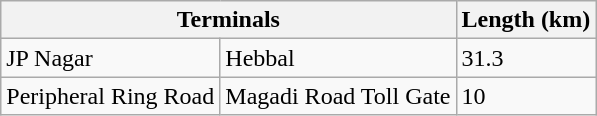<table class="wikitable">
<tr>
<th colspan="2">Terminals</th>
<th>Length (km)</th>
</tr>
<tr>
<td>JP Nagar</td>
<td>Hebbal</td>
<td>31.3</td>
</tr>
<tr>
<td>Peripheral Ring Road</td>
<td>Magadi Road Toll Gate</td>
<td>10</td>
</tr>
</table>
